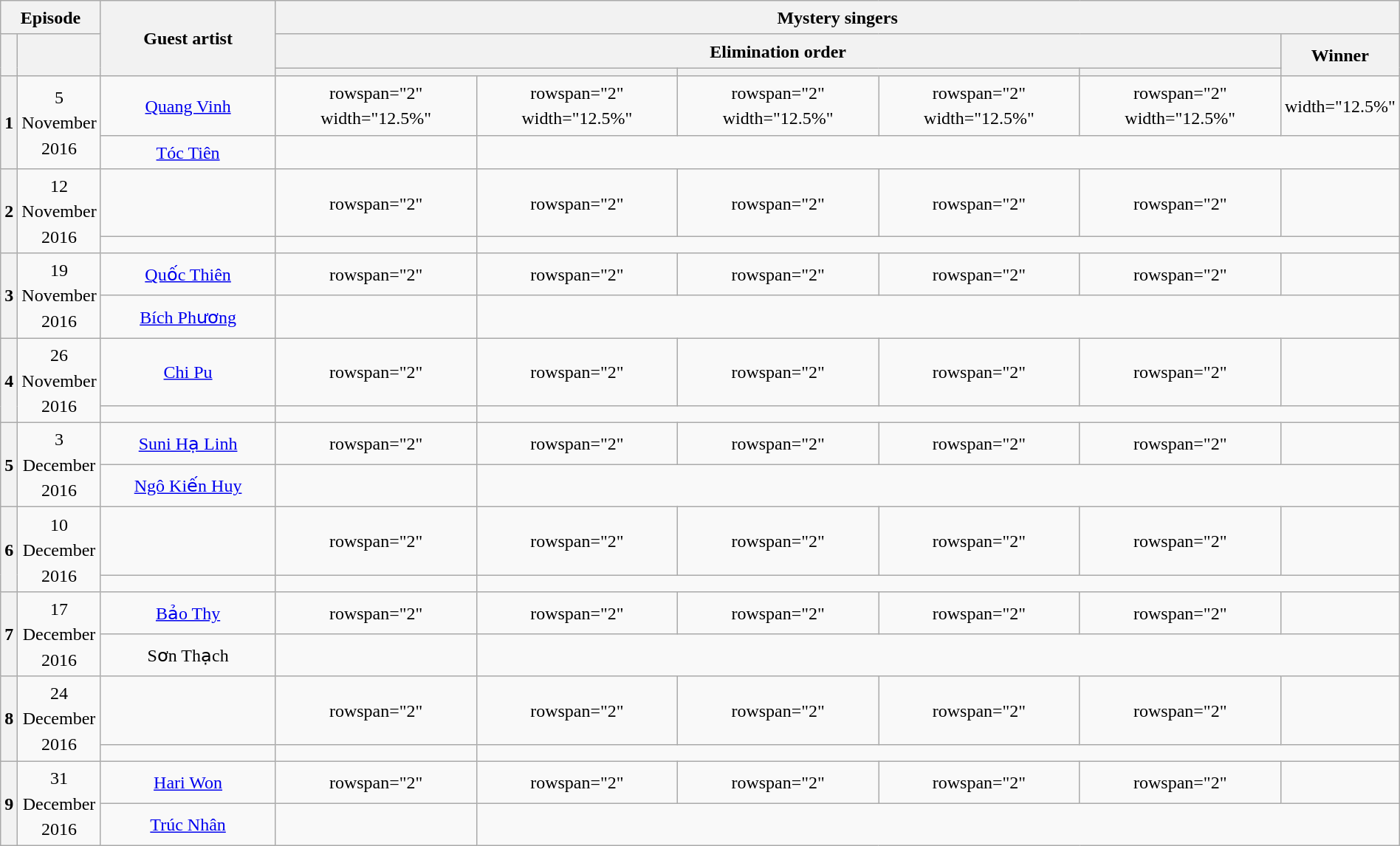<table class="wikitable plainrowheaders mw-collapsible" style="text-align:center; line-height:23px; width:100%;">
<tr>
<th colspan="2" width="1%">Episode</th>
<th rowspan="3" width="12.5%">Guest artist</th>
<th colspan="6">Mystery singers<br></th>
</tr>
<tr>
<th rowspan="2"></th>
<th rowspan="2"></th>
<th colspan="5">Elimination order</th>
<th rowspan="2">Winner</th>
</tr>
<tr>
<th colspan="2"></th>
<th colspan="2"></th>
<th></th>
</tr>
<tr>
<th rowspan="2">1</th>
<td rowspan="2">5 November 2016</td>
<td><a href='#'>Quang Vinh</a></td>
<td>rowspan="2" width="12.5%" </td>
<td>rowspan="2" width="12.5%" </td>
<td>rowspan="2" width="12.5%" </td>
<td>rowspan="2" width="12.5%" </td>
<td>rowspan="2" width="12.5%" </td>
<td>width="12.5%" </td>
</tr>
<tr>
<td><a href='#'>Tóc Tiên</a></td>
<td></td>
</tr>
<tr>
<th rowspan="2">2</th>
<td rowspan="2">12 November 2016</td>
<td></td>
<td>rowspan="2" </td>
<td>rowspan="2" </td>
<td>rowspan="2" </td>
<td>rowspan="2" </td>
<td>rowspan="2" </td>
<td></td>
</tr>
<tr>
<td></td>
<td></td>
</tr>
<tr>
<th rowspan="2">3</th>
<td rowspan="2">19 November 2016</td>
<td><a href='#'>Quốc Thiên</a></td>
<td>rowspan="2" </td>
<td>rowspan="2" </td>
<td>rowspan="2" </td>
<td>rowspan="2" </td>
<td>rowspan="2" </td>
<td></td>
</tr>
<tr>
<td><a href='#'>Bích Phương</a></td>
<td></td>
</tr>
<tr>
<th rowspan="2">4</th>
<td rowspan="2">26 November 2016</td>
<td><a href='#'>Chi Pu</a></td>
<td>rowspan="2" </td>
<td>rowspan="2" </td>
<td>rowspan="2" </td>
<td>rowspan="2" </td>
<td>rowspan="2" </td>
<td></td>
</tr>
<tr>
<td></td>
<td></td>
</tr>
<tr>
<th rowspan="2">5</th>
<td rowspan="2">3 December 2016</td>
<td><a href='#'>Suni Hạ Linh</a></td>
<td>rowspan="2" </td>
<td>rowspan="2" </td>
<td>rowspan="2" </td>
<td>rowspan="2" </td>
<td>rowspan="2" </td>
<td></td>
</tr>
<tr>
<td><a href='#'>Ngô Kiến Huy</a></td>
<td></td>
</tr>
<tr>
<th rowspan="2">6</th>
<td rowspan="2">10 December 2016</td>
<td></td>
<td>rowspan="2" </td>
<td>rowspan="2" </td>
<td>rowspan="2" </td>
<td>rowspan="2" </td>
<td>rowspan="2" </td>
<td></td>
</tr>
<tr>
<td></td>
<td></td>
</tr>
<tr>
<th rowspan="2">7</th>
<td rowspan="2">17 December 2016</td>
<td><a href='#'>Bảo Thy</a></td>
<td>rowspan="2" </td>
<td>rowspan="2" </td>
<td>rowspan="2" </td>
<td>rowspan="2" </td>
<td>rowspan="2" </td>
<td></td>
</tr>
<tr>
<td>Sơn Thạch<br></td>
<td></td>
</tr>
<tr>
<th rowspan="2">8</th>
<td rowspan="2">24 December 2016</td>
<td></td>
<td>rowspan="2" </td>
<td>rowspan="2" </td>
<td>rowspan="2" </td>
<td>rowspan="2" </td>
<td>rowspan="2" </td>
<td></td>
</tr>
<tr>
<td></td>
<td></td>
</tr>
<tr>
<th rowspan="2">9</th>
<td rowspan="2">31 December 2016</td>
<td><a href='#'>Hari Won</a></td>
<td>rowspan="2" </td>
<td>rowspan="2" </td>
<td>rowspan="2" </td>
<td>rowspan="2" </td>
<td>rowspan="2" </td>
<td></td>
</tr>
<tr>
<td><a href='#'>Trúc Nhân</a></td>
<td></td>
</tr>
</table>
